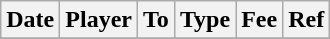<table class="wikitable">
<tr>
<th>Date</th>
<th>Player</th>
<th>To</th>
<th>Type</th>
<th>Fee</th>
<th>Ref</th>
</tr>
<tr>
</tr>
</table>
